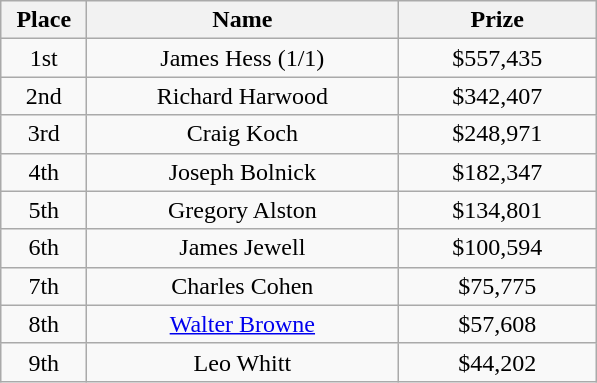<table class="wikitable">
<tr>
<th width="50">Place</th>
<th width="200">Name</th>
<th width="125">Prize</th>
</tr>
<tr>
<td align = "center">1st</td>
<td align = "center">James Hess (1/1)</td>
<td align = "center">$557,435</td>
</tr>
<tr>
<td align = "center">2nd</td>
<td align = "center">Richard Harwood</td>
<td align = "center">$342,407</td>
</tr>
<tr>
<td align = "center">3rd</td>
<td align = "center">Craig Koch</td>
<td align = "center">$248,971</td>
</tr>
<tr>
<td align = "center">4th</td>
<td align = "center">Joseph Bolnick</td>
<td align = "center">$182,347</td>
</tr>
<tr>
<td align = "center">5th</td>
<td align = "center">Gregory Alston</td>
<td align = "center">$134,801</td>
</tr>
<tr>
<td align = "center">6th</td>
<td align = "center">James Jewell</td>
<td align = "center">$100,594</td>
</tr>
<tr>
<td align = "center">7th</td>
<td align = "center">Charles Cohen</td>
<td align = "center">$75,775</td>
</tr>
<tr>
<td align = "center">8th</td>
<td align = "center"><a href='#'>Walter Browne</a></td>
<td align = "center">$57,608</td>
</tr>
<tr>
<td align = "center">9th</td>
<td align = "center">Leo Whitt</td>
<td align = "center">$44,202</td>
</tr>
</table>
